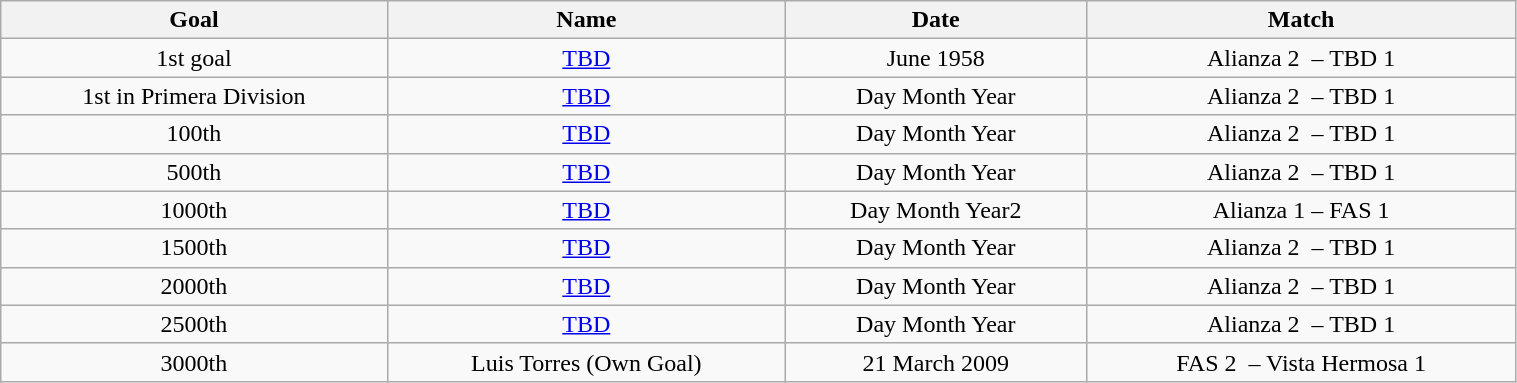<table class="wikitable unsortable" style="text-align:center; width:80%;">
<tr>
<th>Goal</th>
<th>Name</th>
<th>Date</th>
<th>Match</th>
</tr>
<tr>
<td>1st goal</td>
<td> <a href='#'>TBD</a></td>
<td>June 1958</td>
<td>Alianza 2  – TBD 1</td>
</tr>
<tr>
<td>1st in Primera Division</td>
<td> <a href='#'>TBD</a></td>
<td>Day Month Year</td>
<td>Alianza 2  – TBD 1</td>
</tr>
<tr>
<td>100th</td>
<td>   <a href='#'>TBD</a></td>
<td>Day Month Year</td>
<td>Alianza 2  – TBD 1</td>
</tr>
<tr>
<td>500th</td>
<td>  <a href='#'>TBD</a></td>
<td>Day Month Year</td>
<td>Alianza 2  – TBD 1</td>
</tr>
<tr>
<td>1000th</td>
<td>  <a href='#'>TBD</a></td>
<td>Day Month Year2</td>
<td>Alianza 1 – FAS 1</td>
</tr>
<tr>
<td>1500th</td>
<td>  <a href='#'>TBD</a></td>
<td>Day Month Year</td>
<td>Alianza 2  – TBD 1</td>
</tr>
<tr>
<td>2000th</td>
<td>  <a href='#'>TBD</a></td>
<td>Day Month Year</td>
<td>Alianza 2  – TBD 1</td>
</tr>
<tr>
<td>2500th</td>
<td>  <a href='#'>TBD</a></td>
<td>Day Month Year</td>
<td>Alianza 2  – TBD 1</td>
</tr>
<tr>
<td>3000th</td>
<td> Luis Torres (Own Goal)</td>
<td>21 March 2009</td>
<td>FAS 2  – Vista Hermosa 1</td>
</tr>
</table>
